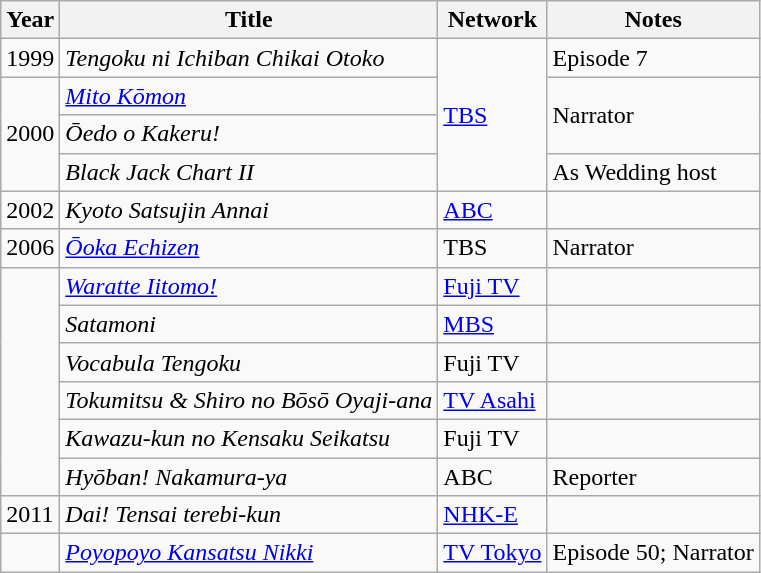<table class="wikitable">
<tr>
<th>Year</th>
<th>Title</th>
<th>Network</th>
<th>Notes</th>
</tr>
<tr>
<td>1999</td>
<td><em>Tengoku ni Ichiban Chikai Otoko</em></td>
<td rowspan="4"><a href='#'>TBS</a></td>
<td>Episode 7</td>
</tr>
<tr>
<td rowspan="3">2000</td>
<td><em><a href='#'>Mito Kōmon</a></em></td>
<td rowspan="2">Narrator</td>
</tr>
<tr>
<td><em>Ōedo o Kakeru!</em></td>
</tr>
<tr>
<td><em>Black Jack Chart II</em></td>
<td>As Wedding host</td>
</tr>
<tr>
<td>2002</td>
<td><em>Kyoto Satsujin Annai</em></td>
<td><a href='#'>ABC</a></td>
<td></td>
</tr>
<tr>
<td>2006</td>
<td><em><a href='#'>Ōoka Echizen</a></em></td>
<td>TBS</td>
<td>Narrator</td>
</tr>
<tr>
<td rowspan="6"></td>
<td><em><a href='#'>Waratte Iitomo!</a></em></td>
<td><a href='#'>Fuji TV</a></td>
<td></td>
</tr>
<tr>
<td><em>Satamoni</em></td>
<td><a href='#'>MBS</a></td>
<td></td>
</tr>
<tr>
<td><em>Vocabula Tengoku</em></td>
<td>Fuji TV</td>
<td></td>
</tr>
<tr>
<td><em>Tokumitsu & Shiro no Bōsō Oyaji-ana</em></td>
<td><a href='#'>TV Asahi</a></td>
<td></td>
</tr>
<tr>
<td><em>Kawazu-kun no Kensaku Seikatsu</em></td>
<td>Fuji TV</td>
<td></td>
</tr>
<tr>
<td><em>Hyōban! Nakamura-ya</em></td>
<td>ABC</td>
<td>Reporter</td>
</tr>
<tr>
<td>2011</td>
<td><em>Dai! Tensai terebi-kun</em></td>
<td><a href='#'>NHK-E</a></td>
<td></td>
</tr>
<tr>
<td></td>
<td><em><a href='#'>Poyopoyo Kansatsu Nikki</a></em></td>
<td><a href='#'>TV Tokyo</a></td>
<td>Episode 50; Narrator</td>
</tr>
</table>
